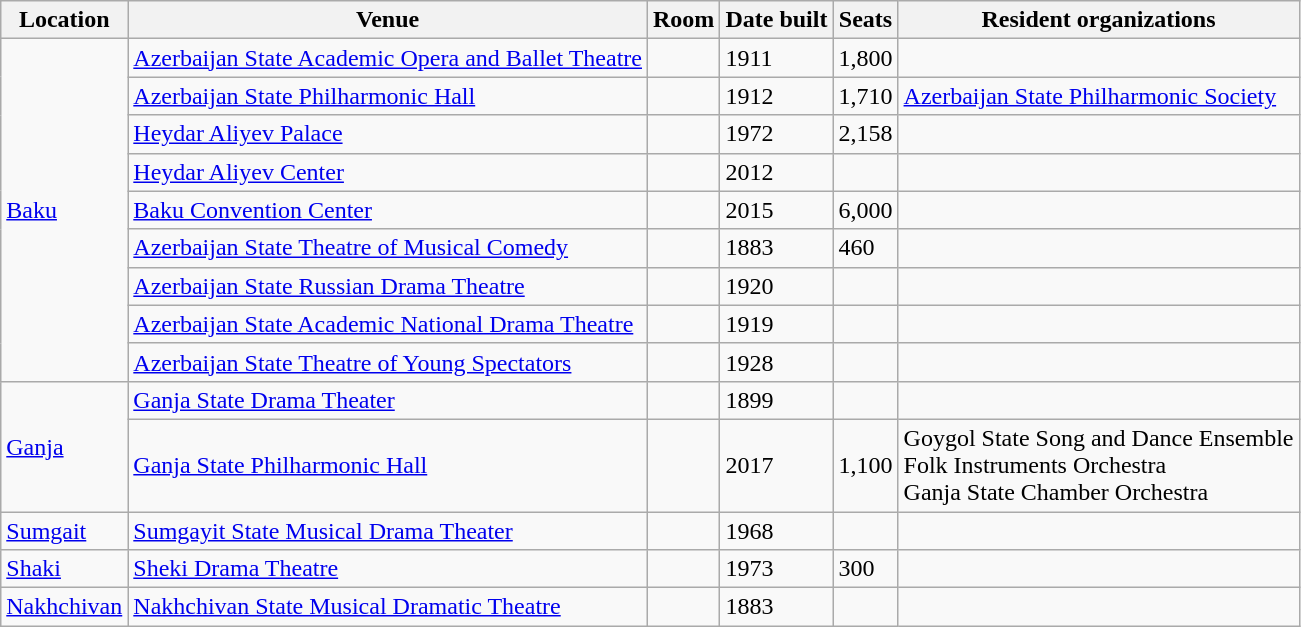<table class="wikitable">
<tr>
<th>Location</th>
<th>Venue</th>
<th>Room</th>
<th>Date built</th>
<th>Seats</th>
<th>Resident organizations</th>
</tr>
<tr>
<td rowspan=9><a href='#'>Baku</a></td>
<td><a href='#'>Azerbaijan State Academic Opera and Ballet Theatre</a></td>
<td></td>
<td>1911</td>
<td>1,800</td>
<td></td>
</tr>
<tr>
<td><a href='#'>Azerbaijan State Philharmonic Hall</a></td>
<td></td>
<td>1912</td>
<td>1,710</td>
<td><a href='#'>Azerbaijan State Philharmonic Society</a></td>
</tr>
<tr>
<td><a href='#'>Heydar Aliyev Palace</a></td>
<td></td>
<td>1972</td>
<td>2,158</td>
<td></td>
</tr>
<tr>
<td><a href='#'>Heydar Aliyev Center</a></td>
<td></td>
<td>2012</td>
<td></td>
<td></td>
</tr>
<tr>
<td><a href='#'>Baku Convention Center</a></td>
<td></td>
<td>2015</td>
<td>6,000</td>
<td></td>
</tr>
<tr>
<td><a href='#'>Azerbaijan State Theatre of Musical Comedy</a></td>
<td></td>
<td>1883</td>
<td>460</td>
<td></td>
</tr>
<tr>
<td><a href='#'>Azerbaijan State Russian Drama Theatre</a></td>
<td></td>
<td>1920</td>
<td></td>
<td></td>
</tr>
<tr>
<td><a href='#'>Azerbaijan State Academic National Drama Theatre</a></td>
<td></td>
<td>1919</td>
<td></td>
<td></td>
</tr>
<tr>
<td><a href='#'>Azerbaijan State Theatre of Young Spectators</a></td>
<td></td>
<td>1928</td>
<td></td>
<td></td>
</tr>
<tr>
<td rowspan=2><a href='#'>Ganja</a></td>
<td><a href='#'>Ganja State Drama Theater</a></td>
<td></td>
<td>1899</td>
<td></td>
<td></td>
</tr>
<tr>
<td><a href='#'>Ganja State Philharmonic Hall</a></td>
<td></td>
<td>2017</td>
<td>1,100</td>
<td>Goygol State Song and Dance Ensemble<br>Folk Instruments Orchestra<br>Ganja State Chamber Orchestra</td>
</tr>
<tr>
<td rowspan=1><a href='#'>Sumgait</a></td>
<td><a href='#'>Sumgayit State Musical Drama Theater</a></td>
<td></td>
<td>1968</td>
<td></td>
<td></td>
</tr>
<tr>
<td rowspan=1><a href='#'>Shaki</a></td>
<td><a href='#'>Sheki Drama Theatre</a></td>
<td></td>
<td>1973</td>
<td>300</td>
<td></td>
</tr>
<tr>
<td rowspan=1><a href='#'>Nakhchivan</a></td>
<td><a href='#'>Nakhchivan State Musical Dramatic Theatre</a></td>
<td></td>
<td>1883</td>
<td></td>
<td></td>
</tr>
</table>
